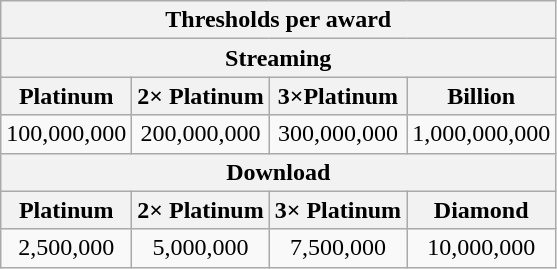<table class=wikitable>
<tr>
<th colspan="4">Thresholds per award</th>
</tr>
<tr>
<th colspan="4">Streaming</th>
</tr>
<tr>
<th>Platinum</th>
<th>2× Platinum</th>
<th>3×Platinum</th>
<th>Billion</th>
</tr>
<tr>
<td style="text-align:center; width="80">100,000,000</td>
<td style="text-align:center; width="80">200,000,000</td>
<td style="text-align:center; width="80">300,000,000</td>
<td style="text-align:center; width="80">1,000,000,000</td>
</tr>
<tr>
<th colspan="4">Download</th>
</tr>
<tr>
<th>Platinum</th>
<th>2× Platinum</th>
<th>3× Platinum</th>
<th>Diamond</th>
</tr>
<tr>
<td style="text-align:center; width="80">2,500,000</td>
<td style="text-align:center; width="80">5,000,000</td>
<td style="text-align:center; width="80">7,500,000</td>
<td style="text-align:center; width="80">10,000,000</td>
</tr>
</table>
